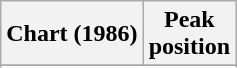<table class="wikitable sortable plainrowheaders"  style="text-align:center">
<tr>
<th scope="col">Chart (1986)</th>
<th scope="col">Peak<br>position</th>
</tr>
<tr>
</tr>
<tr>
</tr>
</table>
